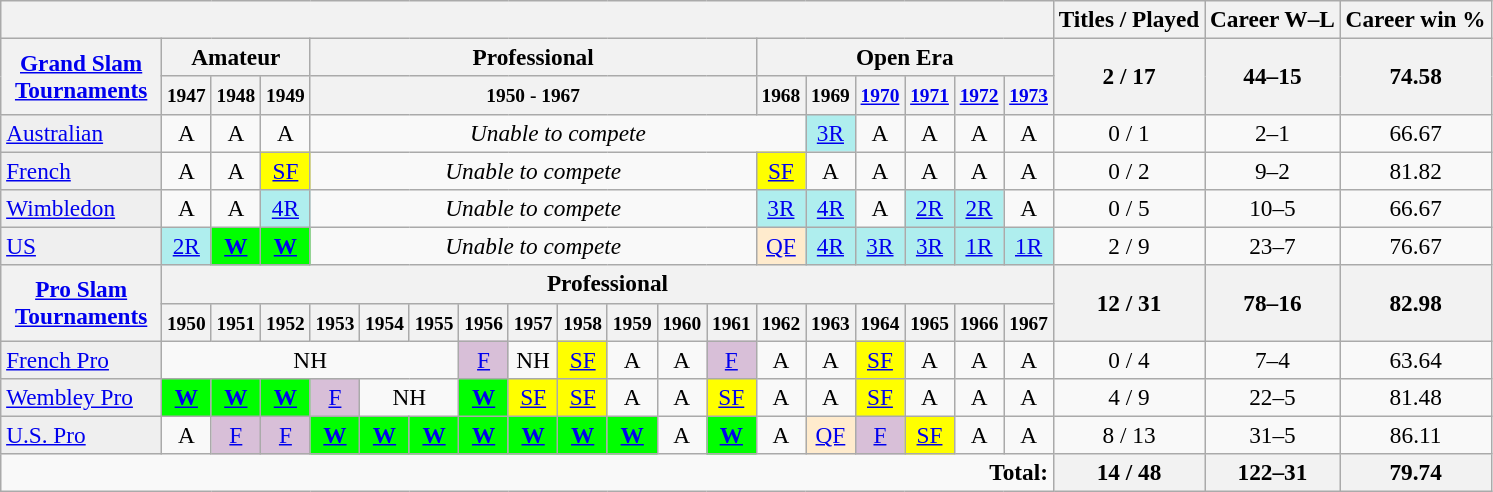<table class=wikitable style=font-size:97%;text-align:center>
<tr>
<th colspan=19></th>
<th>Titles / Played</th>
<th>Career W–L</th>
<th>Career win %</th>
</tr>
<tr>
<th rowspan=2 width=100><a href='#'><strong>Grand Slam Tournaments</strong></a></th>
<th colspan=3>Amateur</th>
<th colspan=9>Professional</th>
<th colspan=6>Open Era</th>
<th rowspan=2>2 / 17</th>
<th rowspan=2>44–15</th>
<th rowspan=2>74.58</th>
</tr>
<tr>
<th><small>1947</small></th>
<th><small>1948</small></th>
<th><small>1949</small></th>
<th colspan=9><small>1950 - 1967</small></th>
<th><small>1968</small></th>
<th><small>1969</small></th>
<th><small><a href='#'>1970</a></small></th>
<th><small><a href='#'>1971</a></small></th>
<th><small><a href='#'>1972</a></small></th>
<th><small><a href='#'>1973</a></small></th>
</tr>
<tr>
<td bgcolor=#EFEFEF align=left><a href='#'>Australian</a></td>
<td>A</td>
<td>A</td>
<td>A</td>
<td colspan=10><em>Unable to compete</em></td>
<td bgcolor=#afeeee><a href='#'>3R</a></td>
<td>A</td>
<td>A</td>
<td>A</td>
<td>A</td>
<td>0 / 1</td>
<td>2–1</td>
<td>66.67</td>
</tr>
<tr>
<td bgcolor=#EFEFEF align=left><a href='#'>French</a></td>
<td>A</td>
<td>A</td>
<td bgcolor=yellow><a href='#'>SF</a></td>
<td colspan=9><em>Unable to compete</em></td>
<td bgcolor=yellow><a href='#'>SF</a></td>
<td>A</td>
<td>A</td>
<td>A</td>
<td>A</td>
<td>A</td>
<td>0 / 2</td>
<td>9–2</td>
<td>81.82</td>
</tr>
<tr>
<td bgcolor=#EFEFEF align=left><a href='#'>Wimbledon</a></td>
<td>A</td>
<td>A</td>
<td bgcolor=#afeeee><a href='#'>4R</a></td>
<td colspan=9><em>Unable to compete</em></td>
<td bgcolor=#afeeee><a href='#'>3R</a></td>
<td bgcolor=#afeeee><a href='#'>4R</a></td>
<td>A</td>
<td bgcolor=#afeeee><a href='#'>2R</a></td>
<td bgcolor=#afeeee><a href='#'>2R</a></td>
<td>A</td>
<td>0 / 5</td>
<td>10–5</td>
<td>66.67</td>
</tr>
<tr>
<td bgcolor=#EFEFEF align=left><a href='#'>US</a></td>
<td bgcolor=#afeeee><a href='#'>2R</a></td>
<td bgcolor=#00ff00><a href='#'><strong>W</strong></a></td>
<td bgcolor=#00ff00><a href='#'><strong>W</strong></a></td>
<td colspan=9><em>Unable to compete</em></td>
<td bgcolor=#ffebcd><a href='#'>QF</a></td>
<td bgcolor=#afeeee><a href='#'>4R</a></td>
<td bgcolor=#afeeee><a href='#'>3R</a></td>
<td bgcolor=#afeeee><a href='#'>3R</a></td>
<td bgcolor=#afeeee><a href='#'>1R</a></td>
<td bgcolor=#afeeee><a href='#'>1R</a></td>
<td>2 / 9</td>
<td>23–7</td>
<td>76.67</td>
</tr>
<tr>
<th colspan=1 rowspan=2 width=100><a href='#'><strong>Pro Slam Tournaments</strong></a></th>
<th colspan=18>Professional</th>
<th rowspan=2>12 / 31</th>
<th rowspan=2>78–16</th>
<th rowspan=2>82.98</th>
</tr>
<tr>
<th><small>1950</small></th>
<th><small>1951</small></th>
<th><small>1952</small></th>
<th><small>1953</small></th>
<th><small>1954</small></th>
<th><small>1955</small></th>
<th><small>1956</small></th>
<th><small>1957</small></th>
<th><small>1958</small></th>
<th><small>1959</small></th>
<th><small>1960</small></th>
<th><small>1961</small></th>
<th><small>1962</small></th>
<th><small>1963</small></th>
<th><small>1964</small></th>
<th><small>1965</small></th>
<th><small>1966</small></th>
<th><small>1967</small></th>
</tr>
<tr>
<td bgcolor=#EFEFEF align=left><a href='#'>French Pro</a></td>
<td colspan=6>NH</td>
<td bgcolor=#D8BFD8><a href='#'>F</a></td>
<td>NH</td>
<td bgcolor=yellow><a href='#'>SF</a></td>
<td>A</td>
<td>A</td>
<td bgcolor=#D8BFD8><a href='#'>F</a></td>
<td>A</td>
<td>A</td>
<td bgcolor=yellow><a href='#'>SF</a></td>
<td>A</td>
<td>A</td>
<td>A</td>
<td>0 / 4</td>
<td>7–4</td>
<td>63.64</td>
</tr>
<tr>
<td bgcolor=#EFEFEF align=left><a href='#'>Wembley Pro</a></td>
<td bgcolor=#00ff00><a href='#'><strong>W</strong></a></td>
<td bgcolor=#00ff00><a href='#'><strong>W</strong></a></td>
<td bgcolor=#00ff00><a href='#'><strong>W</strong></a></td>
<td bgcolor=#D8BFD8><a href='#'>F</a></td>
<td colspan=2>NH</td>
<td bgcolor=#00ff00><a href='#'><strong>W</strong></a></td>
<td bgcolor=yellow><a href='#'>SF</a></td>
<td bgcolor=yellow><a href='#'>SF</a></td>
<td>A</td>
<td>A</td>
<td bgcolor=yellow><a href='#'>SF</a></td>
<td>A</td>
<td>A</td>
<td bgcolor=yellow><a href='#'>SF</a></td>
<td>A</td>
<td>A</td>
<td>A</td>
<td>4 / 9</td>
<td>22–5</td>
<td>81.48</td>
</tr>
<tr>
<td bgcolor=#EFEFEF align=left><a href='#'>U.S. Pro</a></td>
<td>A</td>
<td bgcolor=#D8BFD8><a href='#'>F</a></td>
<td bgcolor=#D8BFD8><a href='#'>F</a></td>
<td bgcolor=#00ff00><a href='#'><strong>W</strong></a></td>
<td bgcolor=#00ff00><a href='#'><strong>W</strong></a></td>
<td bgcolor=#00ff00><a href='#'><strong>W</strong></a></td>
<td bgcolor=#00ff00><a href='#'><strong>W</strong></a></td>
<td bgcolor=#00ff00><a href='#'><strong>W</strong></a></td>
<td bgcolor=#00ff00><a href='#'><strong>W</strong></a></td>
<td bgcolor=#00ff00><a href='#'><strong>W</strong></a></td>
<td>A</td>
<td bgcolor=#00ff00><a href='#'><strong>W</strong></a></td>
<td>A</td>
<td bgcolor=#ffebcd><a href='#'>QF</a></td>
<td bgcolor=#D8BFD8><a href='#'>F</a></td>
<td bgcolor=yellow><a href='#'>SF</a></td>
<td>A</td>
<td>A</td>
<td>8 / 13</td>
<td>31–5</td>
<td>86.11</td>
</tr>
<tr>
<td align=right colspan=19 align=left><strong>Total:</strong></td>
<th>14 / 48</th>
<th>122–31</th>
<th>79.74</th>
</tr>
</table>
